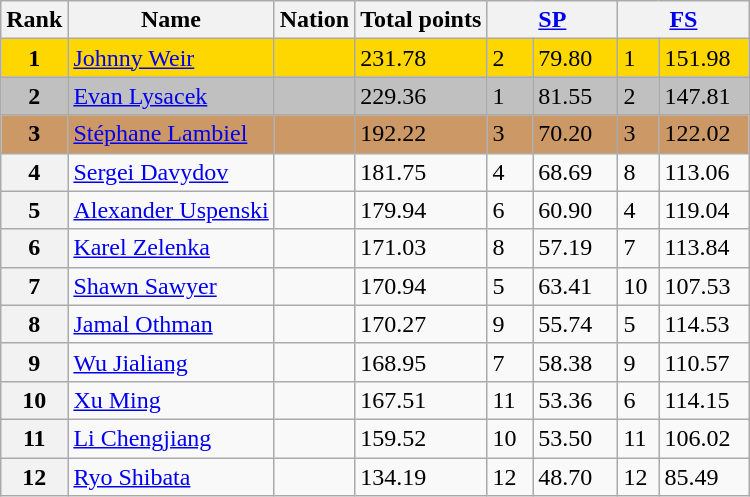<table class="wikitable">
<tr>
<th>Rank</th>
<th>Name</th>
<th>Nation</th>
<th>Total points</th>
<th colspan="2" width="80px"><a href='#'>SP</a></th>
<th colspan="2" width="80px"><a href='#'>FS</a></th>
</tr>
<tr bgcolor="gold">
<td align="center"><strong>1</strong></td>
<td><a href='#'>Johnny Weir</a></td>
<td></td>
<td>231.78</td>
<td>2</td>
<td>79.80</td>
<td>1</td>
<td>151.98</td>
</tr>
<tr bgcolor="silver">
<td align="center"><strong>2</strong></td>
<td><a href='#'>Evan Lysacek</a></td>
<td></td>
<td>229.36</td>
<td>1</td>
<td>81.55</td>
<td>2</td>
<td>147.81</td>
</tr>
<tr bgcolor="cc9966">
<td align="center"><strong>3</strong></td>
<td><a href='#'>Stéphane Lambiel</a></td>
<td></td>
<td>192.22</td>
<td>3</td>
<td>70.20</td>
<td>3</td>
<td>122.02</td>
</tr>
<tr>
<th>4</th>
<td><a href='#'>Sergei Davydov</a></td>
<td></td>
<td>181.75</td>
<td>4</td>
<td>68.69</td>
<td>8</td>
<td>113.06</td>
</tr>
<tr>
<th>5</th>
<td><a href='#'>Alexander Uspenski</a></td>
<td></td>
<td>179.94</td>
<td>6</td>
<td>60.90</td>
<td>4</td>
<td>119.04</td>
</tr>
<tr>
<th>6</th>
<td><a href='#'>Karel Zelenka</a></td>
<td></td>
<td>171.03</td>
<td>8</td>
<td>57.19</td>
<td>7</td>
<td>113.84</td>
</tr>
<tr>
<th>7</th>
<td><a href='#'>Shawn Sawyer</a></td>
<td></td>
<td>170.94</td>
<td>5</td>
<td>63.41</td>
<td>10</td>
<td>107.53</td>
</tr>
<tr>
<th>8</th>
<td><a href='#'>Jamal Othman</a></td>
<td></td>
<td>170.27</td>
<td>9</td>
<td>55.74</td>
<td>5</td>
<td>114.53</td>
</tr>
<tr>
<th>9</th>
<td><a href='#'>Wu Jialiang</a></td>
<td></td>
<td>168.95</td>
<td>7</td>
<td>58.38</td>
<td>9</td>
<td>110.57</td>
</tr>
<tr>
<th>10</th>
<td><a href='#'>Xu Ming</a></td>
<td></td>
<td>167.51</td>
<td>11</td>
<td>53.36</td>
<td>6</td>
<td>114.15</td>
</tr>
<tr>
<th>11</th>
<td><a href='#'>Li Chengjiang</a></td>
<td></td>
<td>159.52</td>
<td>10</td>
<td>53.50</td>
<td>11</td>
<td>106.02</td>
</tr>
<tr>
<th>12</th>
<td><a href='#'>Ryo Shibata</a></td>
<td></td>
<td>134.19</td>
<td>12</td>
<td>48.70</td>
<td>12</td>
<td>85.49</td>
</tr>
</table>
